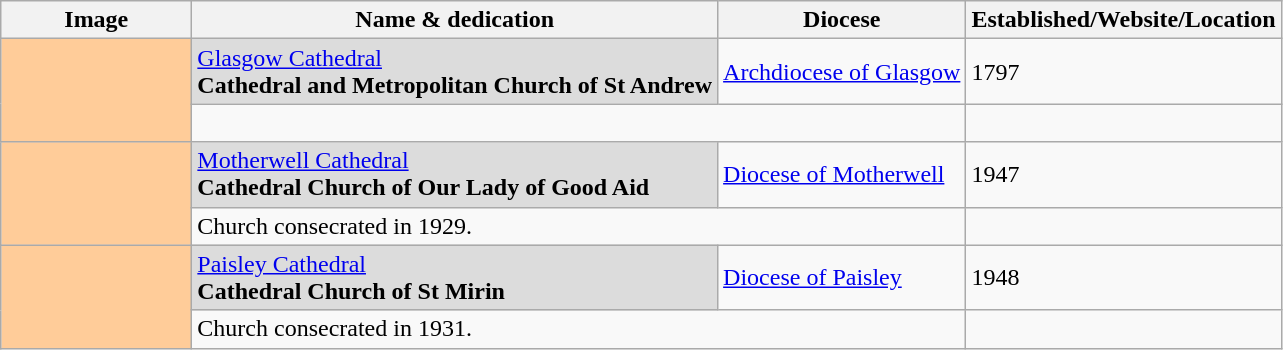<table class="wikitable">
<tr>
<th>Image</th>
<th>Name & dedication</th>
<th>Diocese</th>
<th>Established/Website/Location</th>
</tr>
<tr>
<td rowspan="2" bgcolor="#FFCC99" width="120" align="center"></td>
<td bgcolor="Gainsboro"><a href='#'>Glasgow Cathedral</a><br><strong>Cathedral and Metropolitan Church of St Andrew</strong></td>
<td><a href='#'>Archdiocese of Glasgow</a></td>
<td>1797</td>
</tr>
<tr>
<td colspan="2"></td>
<td><br></td>
</tr>
<tr>
<td rowspan="2" bgcolor="#FFCC99" align="center"></td>
<td bgcolor="Gainsboro"><a href='#'>Motherwell Cathedral</a><br><strong>Cathedral Church of Our Lady of Good Aid</strong></td>
<td><a href='#'>Diocese of Motherwell</a></td>
<td>1947</td>
</tr>
<tr>
<td colspan="2">Church consecrated in 1929.</td>
<td></td>
</tr>
<tr>
<td rowspan="2" bgcolor="#FFCC99" align="center"></td>
<td bgcolor="Gainsboro"><a href='#'>Paisley Cathedral</a><br><strong>Cathedral Church of St Mirin</strong></td>
<td><a href='#'>Diocese of Paisley</a></td>
<td>1948</td>
</tr>
<tr>
<td colspan="2">Church consecrated in 1931.</td>
<td></td>
</tr>
</table>
